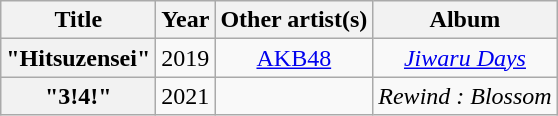<table class="wikitable plainrowheaders" style="text-align:center;">
<tr>
<th scope="col">Title</th>
<th scope="col">Year</th>
<th scope="col">Other artist(s)</th>
<th scope="col">Album</th>
</tr>
<tr>
<th scope="row">"Hitsuzensei"  <br></th>
<td>2019</td>
<td><a href='#'>AKB48</a></td>
<td><em><a href='#'>Jiwaru Days</a></em></td>
</tr>
<tr>
<th scope="row">"3!4!" <br></th>
<td>2021</td>
<td></td>
<td><em>Rewind : Blossom</em></td>
</tr>
</table>
